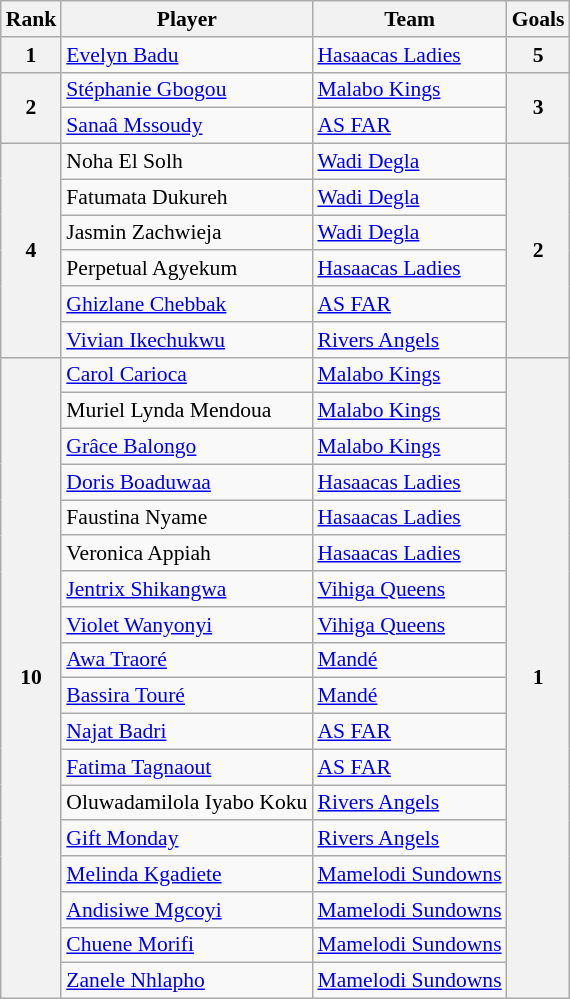<table class="wikitable" style="text-align:center; font-size:90%">
<tr>
<th>Rank</th>
<th>Player</th>
<th>Team</th>
<th>Goals</th>
</tr>
<tr>
<th rowspan=1>1</th>
<td align=left> <a href='#'>Evelyn Badu</a></td>
<td align=left> <a href='#'>Hasaacas Ladies</a></td>
<th rowspan=1>5</th>
</tr>
<tr>
<th rowspan=2>2</th>
<td align=left> <a href='#'>Stéphanie Gbogou</a></td>
<td align=left> <a href='#'>Malabo Kings</a></td>
<th rowspan=2>3</th>
</tr>
<tr>
<td align=left> <a href='#'>Sanaâ Mssoudy</a></td>
<td align=left> <a href='#'>AS FAR</a></td>
</tr>
<tr>
<th rowspan=6>4</th>
<td align=left> Noha El Solh</td>
<td align=left> <a href='#'>Wadi Degla</a></td>
<th rowspan=6>2</th>
</tr>
<tr>
<td align=left> Fatumata Dukureh</td>
<td align=left> <a href='#'>Wadi Degla</a></td>
</tr>
<tr>
<td align=left> Jasmin Zachwieja</td>
<td align=left> <a href='#'>Wadi Degla</a></td>
</tr>
<tr>
<td align=left> Perpetual Agyekum</td>
<td align=left> <a href='#'>Hasaacas Ladies</a></td>
</tr>
<tr>
<td align=left> <a href='#'>Ghizlane Chebbak</a></td>
<td align=left> <a href='#'>AS FAR</a></td>
</tr>
<tr>
<td align=left> <a href='#'>Vivian Ikechukwu</a></td>
<td align=left> <a href='#'>Rivers Angels</a></td>
</tr>
<tr>
<th rowspan=18>10</th>
<td align=left> <a href='#'>Carol Carioca</a></td>
<td align=left> <a href='#'>Malabo Kings</a></td>
<th rowspan=18>1</th>
</tr>
<tr>
<td align=left> Muriel Lynda Mendoua</td>
<td align=left> <a href='#'>Malabo Kings</a></td>
</tr>
<tr>
<td align=left> <a href='#'>Grâce Balongo</a></td>
<td align=left> <a href='#'>Malabo Kings</a></td>
</tr>
<tr>
<td align=left> <a href='#'>Doris Boaduwaa</a></td>
<td align=left> <a href='#'>Hasaacas Ladies</a></td>
</tr>
<tr>
<td align=left> Faustina Nyame</td>
<td align=left> <a href='#'>Hasaacas Ladies</a></td>
</tr>
<tr>
<td align=left> Veronica Appiah</td>
<td align=left> <a href='#'>Hasaacas Ladies</a></td>
</tr>
<tr>
<td align=left> <a href='#'>Jentrix Shikangwa</a></td>
<td align=left> <a href='#'>Vihiga Queens</a></td>
</tr>
<tr>
<td align=left> <a href='#'>Violet Wanyonyi</a></td>
<td align=left> <a href='#'>Vihiga Queens</a></td>
</tr>
<tr>
<td align=left> <a href='#'>Awa Traoré</a></td>
<td align=left> <a href='#'>Mandé</a></td>
</tr>
<tr>
<td align=left> <a href='#'>Bassira Touré</a></td>
<td align=left> <a href='#'>Mandé</a></td>
</tr>
<tr>
<td align=left> <a href='#'>Najat Badri</a></td>
<td align=left> <a href='#'>AS FAR</a></td>
</tr>
<tr>
<td align=left> <a href='#'>Fatima Tagnaout</a></td>
<td align=left> <a href='#'>AS FAR</a></td>
</tr>
<tr>
<td align=left> Oluwadamilola Iyabo Koku</td>
<td align=left> <a href='#'>Rivers Angels</a></td>
</tr>
<tr>
<td align=left> <a href='#'>Gift Monday</a></td>
<td align=left> <a href='#'>Rivers Angels</a></td>
</tr>
<tr>
<td align=left> <a href='#'>Melinda Kgadiete</a></td>
<td align=left> <a href='#'>Mamelodi Sundowns</a></td>
</tr>
<tr>
<td align=left> <a href='#'>Andisiwe Mgcoyi</a></td>
<td align=left> <a href='#'>Mamelodi Sundowns</a></td>
</tr>
<tr>
<td align=left> <a href='#'>Chuene Morifi</a></td>
<td align=left> <a href='#'>Mamelodi Sundowns</a></td>
</tr>
<tr>
<td align=left> <a href='#'>Zanele Nhlapho</a></td>
<td align=left> <a href='#'>Mamelodi Sundowns</a></td>
</tr>
</table>
